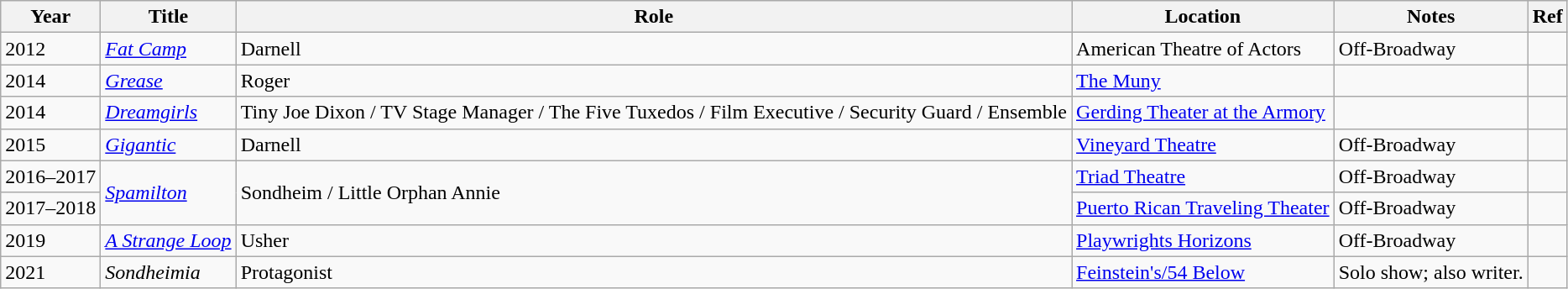<table class="wikitable sortable">
<tr>
<th>Year</th>
<th>Title</th>
<th>Role</th>
<th>Location</th>
<th>Notes</th>
<th>Ref</th>
</tr>
<tr>
<td>2012</td>
<td><em><a href='#'>Fat Camp</a></em></td>
<td>Darnell</td>
<td>American Theatre of Actors</td>
<td>Off-Broadway</td>
<td></td>
</tr>
<tr>
<td>2014</td>
<td><em><a href='#'>Grease</a></em></td>
<td>Roger</td>
<td><a href='#'>The Muny</a></td>
<td></td>
<td></td>
</tr>
<tr>
<td>2014</td>
<td><em><a href='#'>Dreamgirls</a></em></td>
<td>Tiny Joe Dixon / TV Stage Manager / The Five Tuxedos / Film Executive / Security Guard / Ensemble</td>
<td><a href='#'>Gerding Theater at the Armory</a></td>
<td></td>
<td></td>
</tr>
<tr>
<td>2015</td>
<td><em><a href='#'>Gigantic</a></em></td>
<td>Darnell</td>
<td><a href='#'>Vineyard Theatre</a></td>
<td>Off-Broadway</td>
<td></td>
</tr>
<tr>
<td>2016–2017</td>
<td rowspan="2"><em><a href='#'>Spamilton</a></em></td>
<td rowspan="2">Sondheim / Little Orphan Annie</td>
<td><a href='#'>Triad Theatre</a></td>
<td>Off-Broadway</td>
<td></td>
</tr>
<tr>
<td>2017–2018</td>
<td><a href='#'>Puerto Rican Traveling Theater</a></td>
<td>Off-Broadway</td>
<td></td>
</tr>
<tr>
<td>2019</td>
<td><em><a href='#'>A Strange Loop</a></em></td>
<td>Usher</td>
<td><a href='#'>Playwrights Horizons</a></td>
<td>Off-Broadway</td>
<td></td>
</tr>
<tr>
<td>2021</td>
<td><em>Sondheimia</em></td>
<td>Protagonist</td>
<td><a href='#'>Feinstein's/54 Below</a></td>
<td>Solo show; also writer.</td>
<td></td>
</tr>
</table>
